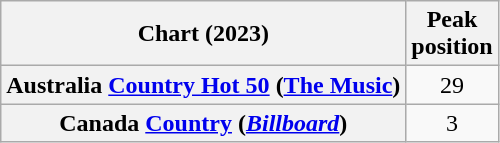<table class="wikitable sortable plainrowheaders" style="text-align:center;">
<tr>
<th>Chart (2023)</th>
<th>Peak<br>position</th>
</tr>
<tr>
<th scope="row">Australia <a href='#'>Country Hot 50</a> (<a href='#'>The Music</a>)</th>
<td>29</td>
</tr>
<tr>
<th scope="row">Canada <a href='#'>Country</a> (<em><a href='#'>Billboard</a></em>)</th>
<td>3</td>
</tr>
</table>
